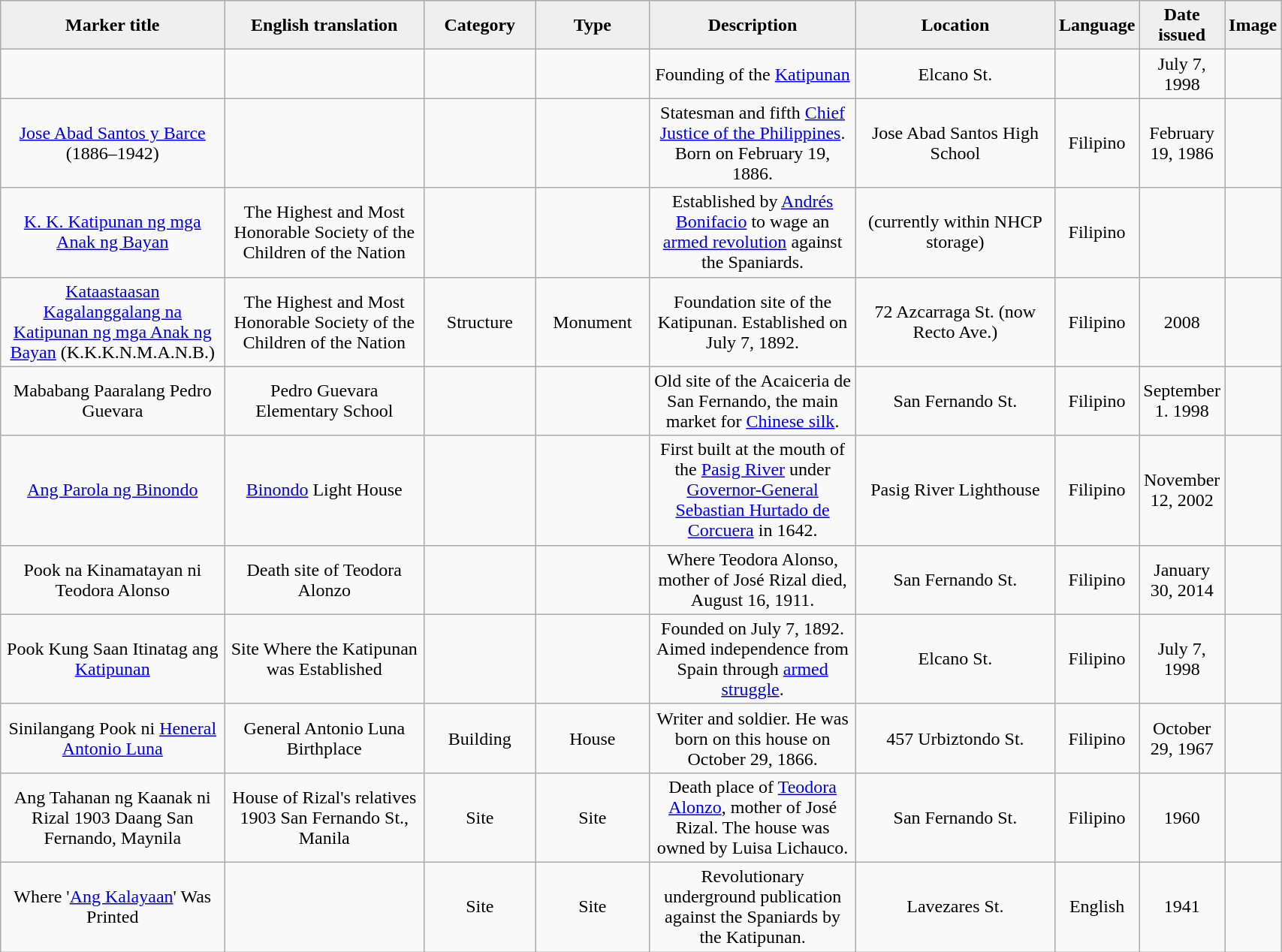<table class="wikitable" style="width:90%; text-align:center;">
<tr>
<th style="width:20%; background:#efefef;">Marker title</th>
<th style="width:20%; background:#efefef;">English translation</th>
<th style="width:10%; background:#efefef;">Category</th>
<th style="width:10%; background:#efefef;">Type</th>
<th style="width:20%; background:#efefef;">Description</th>
<th style="width:20%; background:#efefef;">Location</th>
<th style="width:10%; background:#efefef;">Language</th>
<th style="width:10%; background:#efefef;">Date issued</th>
<th style="width:10%; background:#efefef;">Image</th>
</tr>
<tr>
<td></td>
<td></td>
<td></td>
<td></td>
<td>Founding of the <a href='#'>Katipunan</a></td>
<td>Elcano St.</td>
<td></td>
<td>July 7, 1998</td>
<td></td>
</tr>
<tr>
<td><a href='#'>Jose Abad Santos y Barce</a><br>(1886–1942)</td>
<td></td>
<td></td>
<td></td>
<td>Statesman and fifth <a href='#'>Chief Justice of the Philippines</a>. Born on February 19, 1886.</td>
<td>Jose Abad Santos High School</td>
<td>Filipino</td>
<td>February 19, 1986</td>
<td></td>
</tr>
<tr>
<td><a href='#'>K. K. Katipunan ng mga Anak ng Bayan</a></td>
<td>The Highest and Most Honorable Society of the Children of the Nation</td>
<td></td>
<td></td>
<td>Established by <a href='#'>Andrés Bonifacio</a> to wage an <a href='#'>armed revolution</a> against the Spaniards.</td>
<td>(currently within NHCP storage)</td>
<td>Filipino</td>
<td></td>
<td></td>
</tr>
<tr>
<td><a href='#'>Kataastaasan Kagalanggalang na Katipunan ng mga Anak ng Bayan</a> (K.K.K.N.M.A.N.B.)</td>
<td>The Highest and Most Honorable Society of the Children of the Nation</td>
<td>Structure</td>
<td>Monument</td>
<td>Foundation site of the Katipunan. Established on July 7, 1892.</td>
<td>72 Azcarraga St. (now Recto Ave.)</td>
<td>Filipino</td>
<td>2008</td>
<td></td>
</tr>
<tr>
<td>Mababang Paaralang Pedro Guevara</td>
<td>Pedro Guevara Elementary School</td>
<td></td>
<td></td>
<td>Old site of the Acaiceria de San Fernando, the main market for <a href='#'>Chinese silk</a>.</td>
<td>San Fernando St.</td>
<td>Filipino</td>
<td>September 1. 1998</td>
<td></td>
</tr>
<tr>
<td><a href='#'>Ang Parola ng Binondo</a></td>
<td><a href='#'>Binondo</a> Light House</td>
<td></td>
<td></td>
<td>First built at the mouth of the <a href='#'>Pasig River</a> under <a href='#'>Governor-General</a> <a href='#'>Sebastian Hurtado de Corcuera</a> in 1642.</td>
<td>Pasig River Lighthouse</td>
<td>Filipino</td>
<td>November 12, 2002</td>
<td></td>
</tr>
<tr>
<td>Pook na Kinamatayan ni Teodora Alonso</td>
<td>Death site of Teodora Alonzo</td>
<td></td>
<td></td>
<td>Where Teodora Alonso, mother of José Rizal died, August 16, 1911.</td>
<td>San Fernando St.</td>
<td>Filipino</td>
<td>January 30, 2014</td>
<td></td>
</tr>
<tr>
<td>Pook Kung Saan Itinatag ang <a href='#'>Katipunan</a></td>
<td>Site Where the Katipunan was Established</td>
<td></td>
<td></td>
<td>Founded on July 7, 1892. Aimed independence from Spain through <a href='#'>armed struggle</a>.</td>
<td>Elcano St.</td>
<td>Filipino</td>
<td>July 7, 1998</td>
<td></td>
</tr>
<tr>
<td>Sinilangang Pook ni <a href='#'>Heneral Antonio Luna</a></td>
<td>General Antonio Luna Birthplace</td>
<td>Building</td>
<td>House</td>
<td>Writer and soldier. He was born on this house on October 29, 1866.</td>
<td>457 Urbiztondo St.</td>
<td>Filipino</td>
<td>October 29, 1967</td>
<td></td>
</tr>
<tr>
<td>Ang Tahanan ng Kaanak ni Rizal 1903 Daang San Fernando, Maynila</td>
<td>House of Rizal's relatives 1903 San Fernando St., Manila</td>
<td>Site</td>
<td>Site</td>
<td>Death place of <a href='#'>Teodora Alonzo</a>, mother of José Rizal. The house was owned by Luisa Lichauco.</td>
<td>San Fernando St.</td>
<td>Filipino</td>
<td>1960</td>
<td></td>
</tr>
<tr>
<td>Where '<a href='#'>Ang Kalayaan</a>' Was Printed</td>
<td></td>
<td>Site</td>
<td>Site</td>
<td>Revolutionary underground publication against the Spaniards by the Katipunan.</td>
<td>Lavezares St.</td>
<td>English</td>
<td>1941</td>
<td></td>
</tr>
</table>
